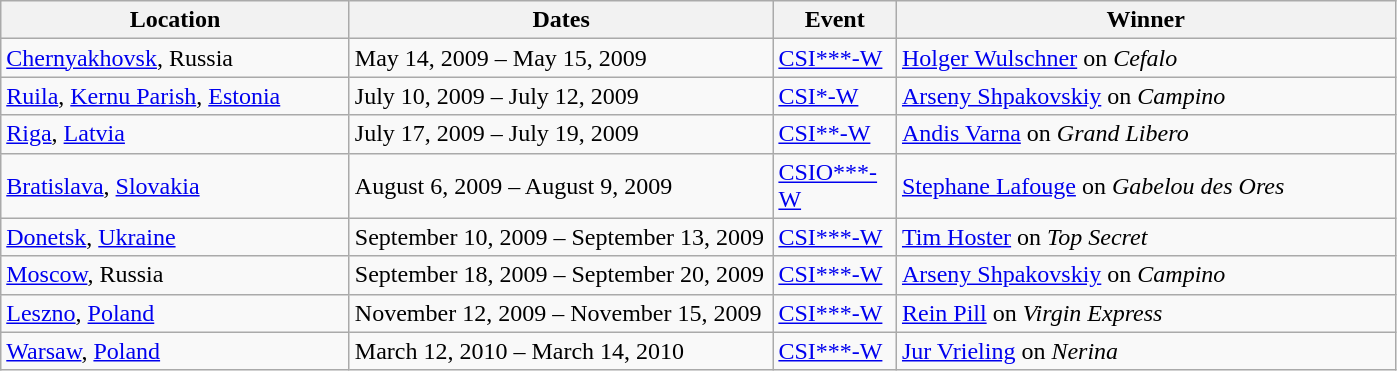<table class="wikitable">
<tr>
<th width=225>Location</th>
<th width=275>Dates</th>
<th width=75>Event</th>
<th width=325>Winner</th>
</tr>
<tr>
<td> <a href='#'>Chernyakhovsk</a>, Russia</td>
<td>May 14, 2009 – May 15, 2009</td>
<td><a href='#'>CSI***-W</a></td>
<td> <a href='#'>Holger Wulschner</a> on <em>Cefalo</em></td>
</tr>
<tr>
<td> <a href='#'>Ruila</a>, <a href='#'>Kernu Parish</a>, <a href='#'>Estonia</a></td>
<td>July 10, 2009 – July 12, 2009</td>
<td><a href='#'>CSI*-W</a></td>
<td> <a href='#'>Arseny Shpakovskiy</a> on <em>Campino</em></td>
</tr>
<tr>
<td> <a href='#'>Riga</a>, <a href='#'>Latvia</a></td>
<td>July 17, 2009 – July 19, 2009</td>
<td><a href='#'>CSI**-W</a></td>
<td> <a href='#'>Andis Varna</a>  on <em>Grand Libero</em></td>
</tr>
<tr>
<td> <a href='#'>Bratislava</a>, <a href='#'>Slovakia</a></td>
<td>August 6, 2009 – August 9, 2009</td>
<td><a href='#'>CSIO***-W</a></td>
<td> <a href='#'>Stephane Lafouge</a> on <em>Gabelou des Ores</em></td>
</tr>
<tr>
<td> <a href='#'>Donetsk</a>, <a href='#'>Ukraine</a></td>
<td>September 10, 2009 – September 13, 2009</td>
<td><a href='#'>CSI***-W</a></td>
<td> <a href='#'>Tim Hoster</a> on <em>Top Secret</em></td>
</tr>
<tr>
<td> <a href='#'>Moscow</a>, Russia</td>
<td>September 18, 2009 – September 20, 2009</td>
<td><a href='#'>CSI***-W</a></td>
<td> <a href='#'>Arseny Shpakovskiy</a> on <em>Campino</em></td>
</tr>
<tr>
<td> <a href='#'>Leszno</a>, <a href='#'>Poland</a></td>
<td>November 12, 2009 – November 15, 2009</td>
<td><a href='#'>CSI***-W</a></td>
<td> <a href='#'>Rein Pill</a> on <em>Virgin Express</em></td>
</tr>
<tr>
<td> <a href='#'>Warsaw</a>, <a href='#'>Poland</a></td>
<td>March 12, 2010 – March 14, 2010</td>
<td><a href='#'>CSI***-W</a></td>
<td> <a href='#'>Jur Vrieling</a> on <em>Nerina</em></td>
</tr>
</table>
